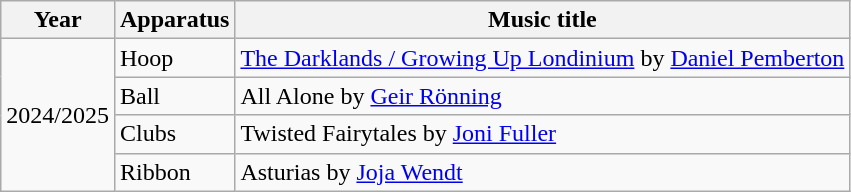<table class="wikitable">
<tr>
<th>Year</th>
<th>Apparatus</th>
<th>Music title</th>
</tr>
<tr>
<td rowspan="4">2024/2025</td>
<td>Hoop</td>
<td><a href='#'>The Darklands / Growing Up Londinium</a> by <a href='#'>Daniel Pemberton</a></td>
</tr>
<tr>
<td>Ball</td>
<td>All Alone by <a href='#'>Geir Rönning</a></td>
</tr>
<tr>
<td>Clubs</td>
<td>Twisted Fairytales by <a href='#'>Joni Fuller</a></td>
</tr>
<tr>
<td>Ribbon</td>
<td>Asturias by <a href='#'>Joja Wendt</a></td>
</tr>
</table>
